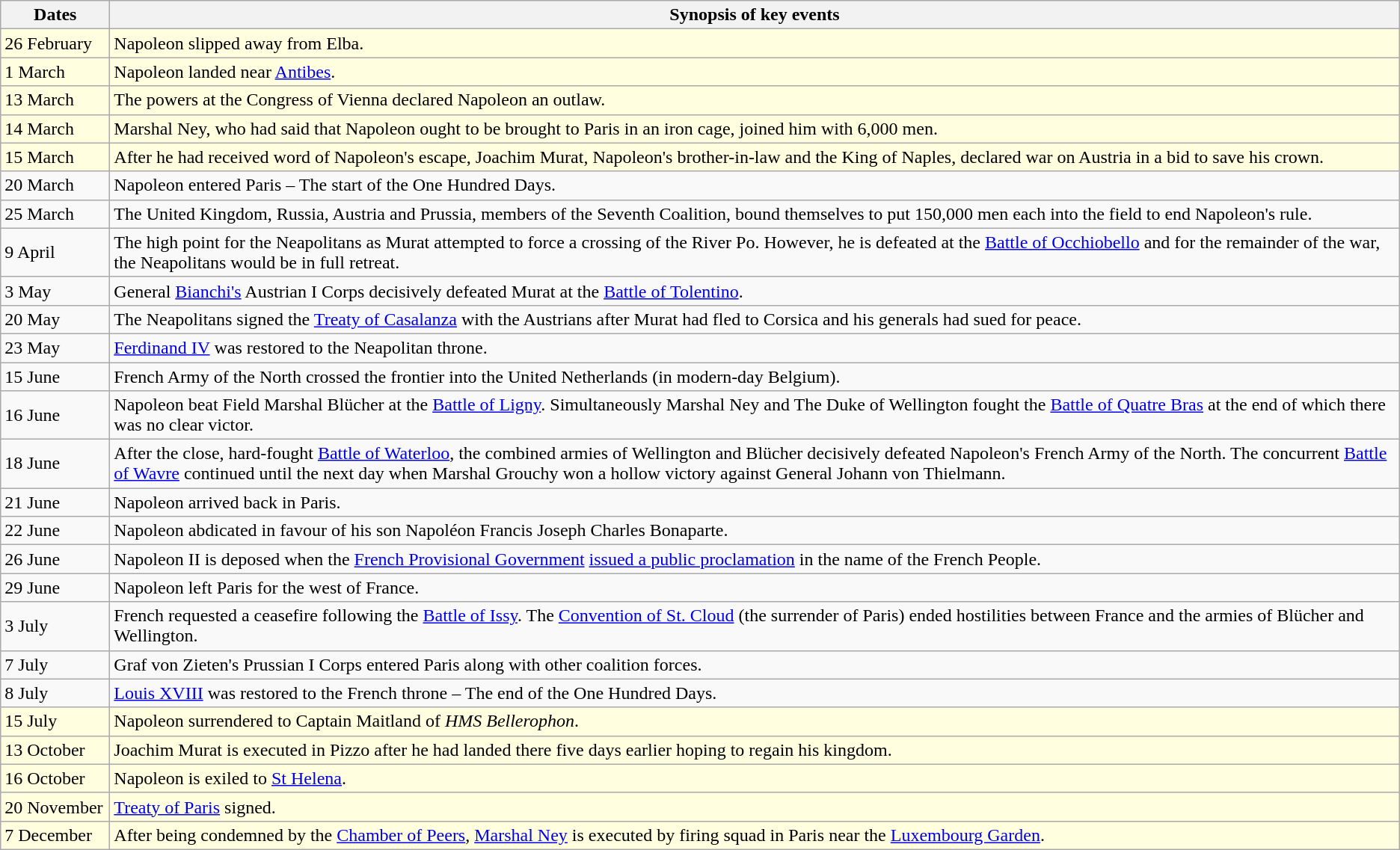<table class="wikitable" border="1">
<tr>
<th width="90px">Dates</th>
<th>Synopsis of key events</th>
</tr>
<tr>
<td style="background:lightyellow;">26 February</td>
<td style="background:lightyellow;">Napoleon slipped away from Elba.</td>
</tr>
<tr>
<td style="background:lightyellow;">1 March</td>
<td style="background:lightyellow;">Napoleon landed near <a href='#'>Antibes</a>.</td>
</tr>
<tr>
<td style="background:lightyellow;">13 March</td>
<td style="background:lightyellow;">The powers at the Congress of Vienna declared Napoleon an outlaw.</td>
</tr>
<tr>
<td style="background:lightyellow;">14 March</td>
<td style="background:lightyellow;">Marshal Ney, who had said that Napoleon ought to be brought to Paris in an iron cage, joined him with 6,000 men.</td>
</tr>
<tr>
<td style="background:lightyellow;">15 March</td>
<td style="background:lightyellow;">After he had received word of Napoleon's escape, Joachim Murat, Napoleon's brother-in-law and the King of Naples, declared war on Austria in a bid to save his crown.</td>
</tr>
<tr>
<td>20 March</td>
<td>Napoleon entered Paris – The start of the One Hundred Days.</td>
</tr>
<tr>
<td>25 March</td>
<td>The United Kingdom, Russia, Austria and Prussia, members of the Seventh Coalition, bound themselves to put 150,000 men each into the field to end Napoleon's rule.</td>
</tr>
<tr>
<td>9 April</td>
<td>The high point for the Neapolitans as Murat attempted to force a crossing of the River Po. However, he is defeated at the <a href='#'>Battle of Occhiobello</a> and for the remainder of the war, the Neapolitans would be in full retreat.</td>
</tr>
<tr>
<td>3 May</td>
<td>General <a href='#'>Bianchi's</a> Austrian I Corps decisively defeated Murat at the <a href='#'>Battle of Tolentino</a>.</td>
</tr>
<tr>
<td>20 May</td>
<td>The Neapolitans signed the <a href='#'>Treaty of Casalanza</a> with the Austrians after Murat had fled to Corsica and his generals had sued for peace.</td>
</tr>
<tr>
<td>23 May</td>
<td><a href='#'>Ferdinand IV</a> was restored to the Neapolitan throne.</td>
</tr>
<tr>
<td>15 June</td>
<td>French Army of the North crossed the frontier into the United Netherlands (in modern-day Belgium).</td>
</tr>
<tr>
<td>16 June</td>
<td>Napoleon beat Field Marshal Blücher at the <a href='#'>Battle of Ligny</a>. Simultaneously Marshal Ney and The Duke of Wellington fought the <a href='#'>Battle of Quatre Bras</a> at the end of which there was no clear victor.</td>
</tr>
<tr>
<td>18 June</td>
<td>After the close, hard-fought <a href='#'>Battle of Waterloo</a>, the combined armies of Wellington and Blücher decisively defeated Napoleon's French Army of the North. The concurrent <a href='#'>Battle of Wavre</a> continued until the next day when Marshal Grouchy won a hollow victory against General Johann von Thielmann.</td>
</tr>
<tr>
<td>21 June</td>
<td>Napoleon arrived back in Paris.</td>
</tr>
<tr>
<td>22 June</td>
<td>Napoleon abdicated in favour of his son Napoléon Francis Joseph Charles Bonaparte.</td>
</tr>
<tr>
<td>26 June</td>
<td>Napoleon II is deposed when the <a href='#'>French Provisional Government</a> <a href='#'>issued a public proclamation</a> in the name of the French People.</td>
</tr>
<tr>
<td>29 June</td>
<td>Napoleon left Paris for the west of France.</td>
</tr>
<tr>
<td>3 July</td>
<td>French requested a ceasefire following the <a href='#'>Battle of Issy</a>. The <a href='#'>Convention of St. Cloud</a> (the surrender of Paris) ended hostilities between France and the armies of Blücher and Wellington.</td>
</tr>
<tr>
<td>7 July</td>
<td>Graf von Zieten's Prussian I Corps entered Paris along with other coalition forces.</td>
</tr>
<tr>
<td>8 July</td>
<td><a href='#'>Louis XVIII</a> was restored to the French throne – The end of the One Hundred Days.</td>
</tr>
<tr>
<td style="background:lightyellow;">15 July</td>
<td style="background:lightyellow;">Napoleon surrendered to Captain Maitland of <em>HMS Bellerophon</em>.</td>
</tr>
<tr>
<td style="background:lightyellow;">13 October</td>
<td style="background:lightyellow;">Joachim Murat is executed in Pizzo after he had landed there five days earlier hoping to regain his kingdom.</td>
</tr>
<tr>
<td style="background:lightyellow;">16 October</td>
<td style="background:lightyellow;">Napoleon is exiled to <a href='#'>St Helena</a>.</td>
</tr>
<tr>
<td style="background:lightyellow;">20 November</td>
<td style="background:lightyellow;"><a href='#'>Treaty of Paris</a> signed.</td>
</tr>
<tr>
<td style="background:lightyellow;">7 December</td>
<td style="background:lightyellow;">After being condemned by the <a href='#'>Chamber of Peers</a>, <a href='#'>Marshal Ney</a> is executed by firing squad in Paris near the <a href='#'>Luxembourg Garden</a>.</td>
</tr>
</table>
